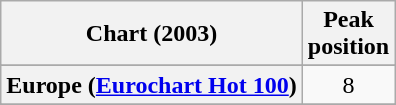<table class="wikitable sortable plainrowheaders" style="text-align:center">
<tr>
<th>Chart (2003)</th>
<th>Peak<br>position</th>
</tr>
<tr>
</tr>
<tr>
<th scope="row">Europe (<a href='#'>Eurochart Hot 100</a>)</th>
<td>8</td>
</tr>
<tr>
</tr>
<tr>
</tr>
</table>
